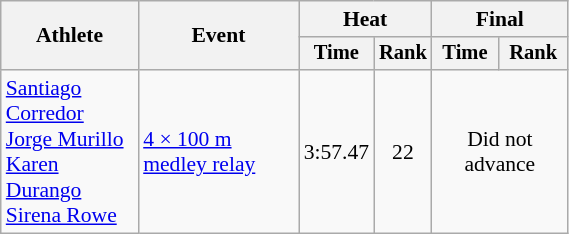<table class="wikitable" style="text-align:center; font-size:90%; width:30%;">
<tr>
<th rowspan="2">Athlete</th>
<th rowspan="2">Event</th>
<th colspan="2">Heat</th>
<th colspan="2">Final</th>
</tr>
<tr style="font-size:95%">
<th>Time</th>
<th>Rank</th>
<th>Time</th>
<th>Rank</th>
</tr>
<tr>
<td align=left><a href='#'>Santiago Corredor</a> <br><a href='#'>Jorge Murillo</a> <br><a href='#'>Karen Durango</a> <br><a href='#'>Sirena Rowe</a></td>
<td align=left><a href='#'>4 × 100 m medley relay</a></td>
<td>3:57.47</td>
<td>22</td>
<td colspan="2">Did not advance</td>
</tr>
</table>
